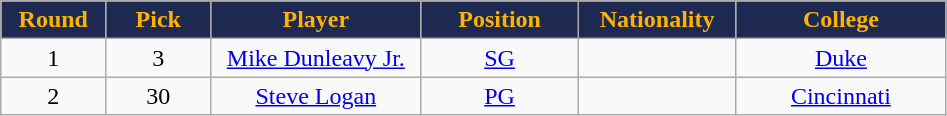<table class="wikitable sortable sortable">
<tr>
<th style="background:#1D2951; color:#FFB300" width="10%">Round</th>
<th style="background:#1D2951; color:#FFB300" width="10%">Pick</th>
<th style="background:#1D2951; color:#FFB300" width="20%">Player</th>
<th style="background:#1D2951; color:#FFB300" width="15%">Position</th>
<th style="background:#1D2951; color:#FFB300" width="15%">Nationality</th>
<th style="background:#1D2951; color:#FFB300" width="20%">College</th>
</tr>
<tr style="text-align: center">
<td>1</td>
<td>3</td>
<td><a href='#'>Mike Dunleavy Jr.</a></td>
<td><a href='#'>SG</a></td>
<td></td>
<td><a href='#'>Duke</a></td>
</tr>
<tr style="text-align: center">
<td>2</td>
<td>30</td>
<td><a href='#'>Steve Logan</a></td>
<td><a href='#'>PG</a></td>
<td></td>
<td><a href='#'>Cincinnati</a></td>
</tr>
</table>
